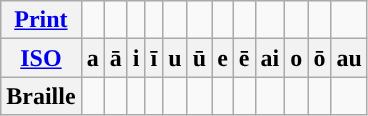<table class="wikitable">
<tr>
<th><a href='#'>Print</a></th>
<td></td>
<td></td>
<td></td>
<td></td>
<td></td>
<td></td>
<td></td>
<td></td>
<td></td>
<td></td>
<td></td>
<td></td>
</tr>
<tr>
<th><a href='#'>ISO</a></th>
<th>a</th>
<th>ā</th>
<th>i</th>
<th>ī</th>
<th>u</th>
<th>ū</th>
<th>e</th>
<th>ē</th>
<th>ai</th>
<th>o</th>
<th>ō</th>
<th>au</th>
</tr>
<tr>
<th>Braille</th>
<td></td>
<td></td>
<td></td>
<td></td>
<td></td>
<td></td>
<td></td>
<td></td>
<td></td>
<td></td>
<td></td>
<td></td>
</tr>
</table>
